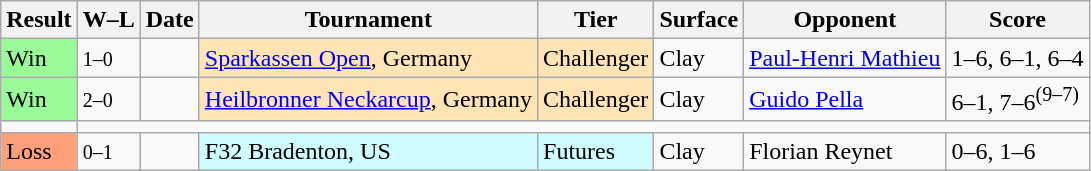<table class="sortable wikitable">
<tr>
<th>Result</th>
<th class="unsortable">W–L</th>
<th>Date</th>
<th>Tournament</th>
<th>Tier</th>
<th>Surface</th>
<th>Opponent</th>
<th class="unsortable">Score</th>
</tr>
<tr>
<td bgcolor=98fb98>Win</td>
<td><small>1–0</small></td>
<td><a href='#'></a></td>
<td style="background:moccasin;"><a href='#'>Sparkassen Open</a>, Germany</td>
<td style="background:moccasin;">Challenger</td>
<td>Clay</td>
<td> <a href='#'>Paul-Henri Mathieu</a></td>
<td>1–6, 6–1, 6–4</td>
</tr>
<tr>
<td bgcolor=98fb98>Win</td>
<td><small>2–0</small></td>
<td><a href='#'></a></td>
<td style="background:moccasin;"><a href='#'>Heilbronner Neckarcup</a>, Germany</td>
<td style="background:moccasin;">Challenger</td>
<td>Clay</td>
<td> <a href='#'>Guido Pella</a></td>
<td>6–1, 7–6<sup>(9–7)</sup></td>
</tr>
<tr>
<td></td>
</tr>
<tr>
<td bgcolor=ffa07a>Loss</td>
<td><small>0–1</small></td>
<td></td>
<td style="background:#cffcff;">F32 Bradenton, US</td>
<td style="background:#cffcff;">Futures</td>
<td>Clay</td>
<td> Florian Reynet</td>
<td>0–6, 1–6</td>
</tr>
</table>
